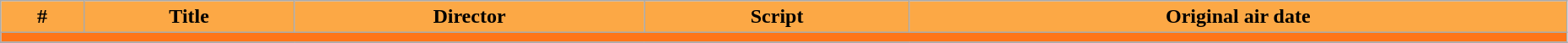<table class="wikitable" width="98%">
<tr>
<th style="background-color: #FCA845">#</th>
<th style="background-color: #FCA845">Title</th>
<th style="background-color: #FCA845">Director</th>
<th style="background-color: #FCA845">Script</th>
<th style="background-color: #FCA845">Original air date</th>
</tr>
<tr>
<td colspan="5" bgcolor="FF7518"></td>
</tr>
<tr>
</tr>
</table>
